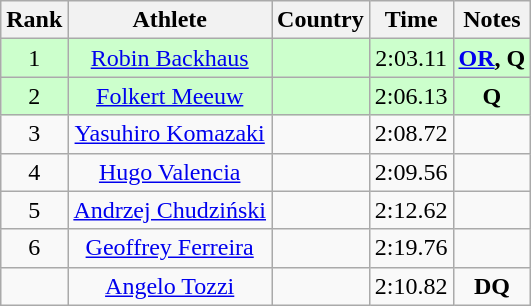<table class="wikitable sortable" style="text-align:center">
<tr>
<th>Rank</th>
<th>Athlete</th>
<th>Country</th>
<th>Time</th>
<th>Notes</th>
</tr>
<tr bgcolor=ccffcc>
<td>1</td>
<td><a href='#'>Robin Backhaus</a></td>
<td align=left></td>
<td>2:03.11</td>
<td><strong><a href='#'>OR</a>, Q</strong></td>
</tr>
<tr bgcolor=ccffcc>
<td>2</td>
<td><a href='#'>Folkert Meeuw</a></td>
<td align=left></td>
<td>2:06.13</td>
<td><strong> Q </strong></td>
</tr>
<tr>
<td>3</td>
<td><a href='#'>Yasuhiro Komazaki</a></td>
<td align=left></td>
<td>2:08.72</td>
<td><strong> </strong></td>
</tr>
<tr>
<td>4</td>
<td><a href='#'>Hugo Valencia</a></td>
<td align=left></td>
<td>2:09.56</td>
<td><strong> </strong></td>
</tr>
<tr>
<td>5</td>
<td><a href='#'>Andrzej Chudziński</a></td>
<td align=left></td>
<td>2:12.62</td>
<td><strong> </strong></td>
</tr>
<tr>
<td>6</td>
<td><a href='#'>Geoffrey Ferreira</a></td>
<td align=left></td>
<td>2:19.76</td>
<td><strong> </strong></td>
</tr>
<tr>
<td></td>
<td><a href='#'>Angelo Tozzi</a></td>
<td align=left></td>
<td>2:10.82</td>
<td><strong> DQ </strong></td>
</tr>
</table>
